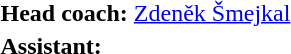<table>
<tr>
<td><strong>Head coach:</strong></td>
<td><a href='#'>Zdeněk Šmejkal</a></td>
</tr>
<tr>
<td><strong>Assistant:</strong></td>
<td></td>
</tr>
</table>
